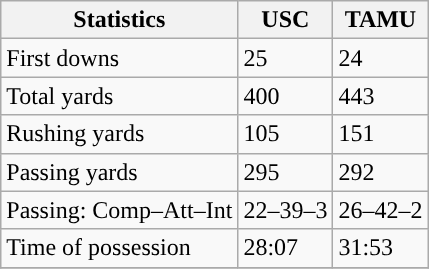<table class="wikitable" style="float: left;">
<tr>
<th>Statistics</th>
<th>USC</th>
<th>TAMU</th>
</tr>
<tr>
<td>First downs</td>
<td>25</td>
<td>24</td>
</tr>
<tr>
<td>Total yards</td>
<td>400</td>
<td>443</td>
</tr>
<tr>
<td>Rushing yards</td>
<td>105</td>
<td>151</td>
</tr>
<tr>
<td>Passing yards</td>
<td>295</td>
<td>292</td>
</tr>
<tr>
<td>Passing: Comp–Att–Int</td>
<td>22–39–3</td>
<td>26–42–2</td>
</tr>
<tr>
<td>Time of possession</td>
<td>28:07</td>
<td>31:53</td>
</tr>
<tr>
</tr>
</table>
